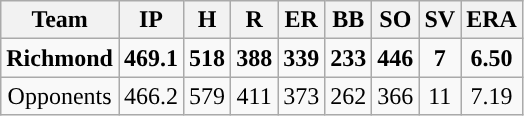<table class="wikitable sortable">
<tr>
<th>Team</th>
<th>IP</th>
<th>H</th>
<th>R</th>
<th>ER</th>
<th>BB</th>
<th>SO</th>
<th>SV</th>
<th>ERA</th>
</tr>
<tr style="text-align:center;">
<td><strong>Richmond</strong></td>
<td><strong>469.1</strong></td>
<td><strong>518</strong></td>
<td><strong>388</strong></td>
<td><strong>339</strong></td>
<td><strong>233</strong></td>
<td><strong>446</strong></td>
<td><strong>7</strong></td>
<td><strong>6.50</strong></td>
</tr>
<tr style="text-align:center;">
<td>Opponents</td>
<td>466.2</td>
<td>579</td>
<td>411</td>
<td>373</td>
<td>262</td>
<td>366</td>
<td>11</td>
<td>7.19</td>
</tr>
</table>
